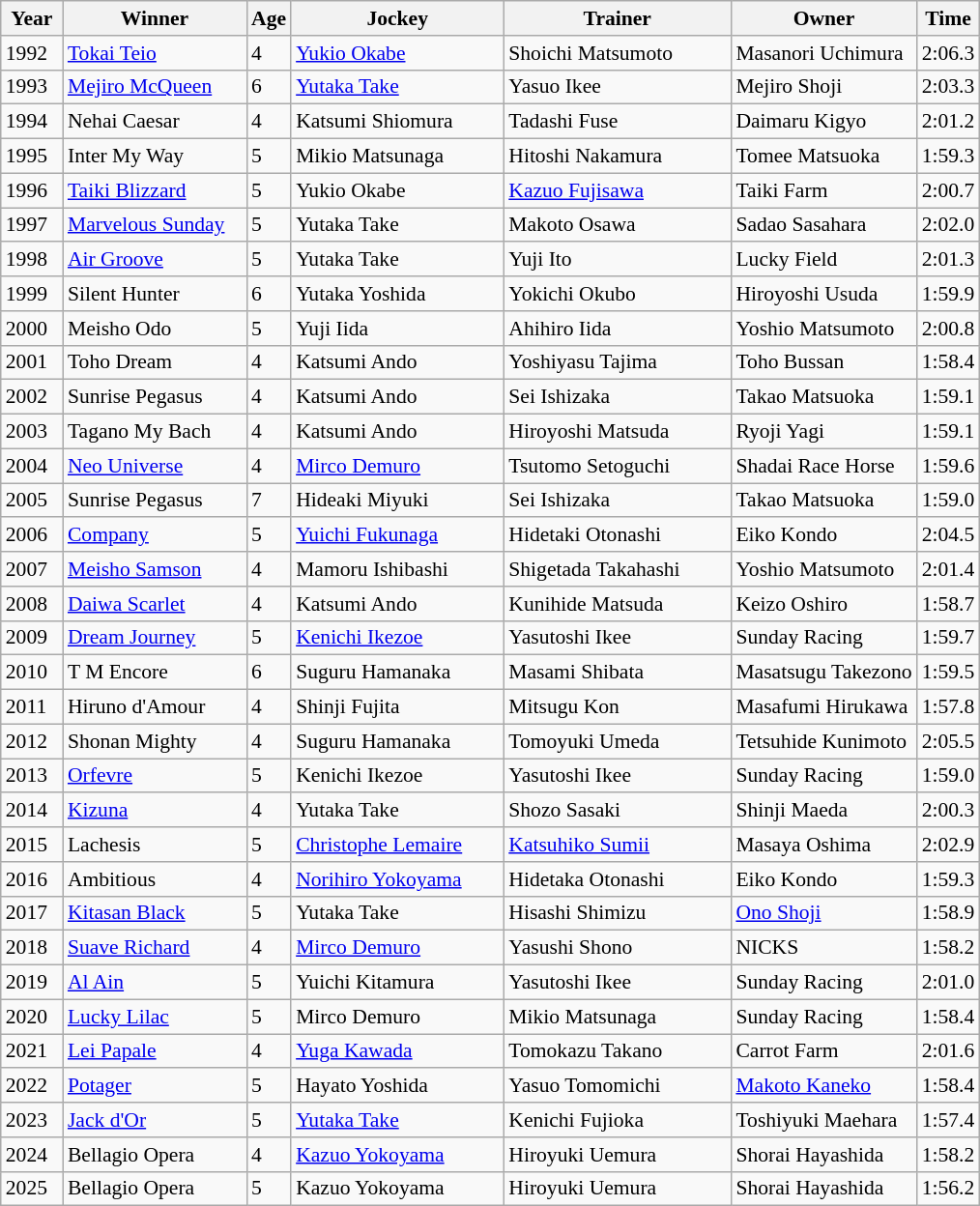<table class="wikitable sortable" style="font-size:90%">
<tr>
<th width="36px">Year<br></th>
<th width="120px">Winner<br></th>
<th>Age<br></th>
<th width="140px">Jockey<br></th>
<th width="150px">Trainer<br></th>
<th>Owner</th>
<th>Time<br></th>
</tr>
<tr>
<td>1992</td>
<td><a href='#'>Tokai Teio</a></td>
<td>4</td>
<td><a href='#'>Yukio Okabe</a></td>
<td>Shoichi Matsumoto</td>
<td>Masanori Uchimura</td>
<td>2:06.3</td>
</tr>
<tr>
<td>1993</td>
<td><a href='#'>Mejiro McQueen</a></td>
<td>6</td>
<td><a href='#'>Yutaka Take</a></td>
<td>Yasuo Ikee</td>
<td>Mejiro Shoji</td>
<td>2:03.3</td>
</tr>
<tr>
<td>1994</td>
<td>Nehai Caesar</td>
<td>4</td>
<td>Katsumi Shiomura</td>
<td>Tadashi Fuse</td>
<td>Daimaru Kigyo</td>
<td>2:01.2</td>
</tr>
<tr>
<td>1995</td>
<td>Inter My Way</td>
<td>5</td>
<td>Mikio Matsunaga</td>
<td>Hitoshi Nakamura</td>
<td>Tomee Matsuoka</td>
<td>1:59.3</td>
</tr>
<tr>
<td>1996</td>
<td><a href='#'>Taiki Blizzard</a></td>
<td>5</td>
<td>Yukio Okabe</td>
<td><a href='#'>Kazuo Fujisawa</a></td>
<td>Taiki Farm</td>
<td>2:00.7</td>
</tr>
<tr>
<td>1997</td>
<td><a href='#'>Marvelous Sunday</a></td>
<td>5</td>
<td>Yutaka Take</td>
<td>Makoto Osawa</td>
<td>Sadao Sasahara</td>
<td>2:02.0</td>
</tr>
<tr>
<td>1998</td>
<td><a href='#'>Air Groove</a></td>
<td>5</td>
<td>Yutaka Take</td>
<td>Yuji Ito</td>
<td>Lucky Field</td>
<td>2:01.3</td>
</tr>
<tr>
<td>1999</td>
<td>Silent Hunter</td>
<td>6</td>
<td>Yutaka Yoshida</td>
<td>Yokichi Okubo</td>
<td>Hiroyoshi Usuda</td>
<td>1:59.9</td>
</tr>
<tr>
<td>2000</td>
<td>Meisho Odo</td>
<td>5</td>
<td>Yuji Iida</td>
<td>Ahihiro Iida</td>
<td>Yoshio Matsumoto</td>
<td>2:00.8</td>
</tr>
<tr>
<td>2001</td>
<td>Toho Dream</td>
<td>4</td>
<td>Katsumi Ando</td>
<td>Yoshiyasu Tajima</td>
<td>Toho Bussan</td>
<td>1:58.4</td>
</tr>
<tr>
<td>2002</td>
<td>Sunrise Pegasus</td>
<td>4</td>
<td>Katsumi Ando</td>
<td>Sei Ishizaka</td>
<td>Takao Matsuoka</td>
<td>1:59.1</td>
</tr>
<tr>
<td>2003</td>
<td>Tagano My Bach</td>
<td>4</td>
<td>Katsumi Ando</td>
<td>Hiroyoshi Matsuda</td>
<td>Ryoji Yagi</td>
<td>1:59.1</td>
</tr>
<tr>
<td>2004</td>
<td><a href='#'>Neo Universe</a></td>
<td>4</td>
<td><a href='#'>Mirco Demuro</a></td>
<td>Tsutomo Setoguchi</td>
<td>Shadai Race Horse</td>
<td>1:59.6</td>
</tr>
<tr>
<td>2005</td>
<td>Sunrise Pegasus</td>
<td>7</td>
<td>Hideaki Miyuki</td>
<td>Sei Ishizaka</td>
<td>Takao Matsuoka</td>
<td>1:59.0</td>
</tr>
<tr>
<td>2006</td>
<td><a href='#'>Company</a></td>
<td>5</td>
<td><a href='#'>Yuichi Fukunaga</a></td>
<td>Hidetaki Otonashi</td>
<td>Eiko Kondo</td>
<td>2:04.5</td>
</tr>
<tr>
<td>2007</td>
<td><a href='#'>Meisho Samson</a></td>
<td>4</td>
<td>Mamoru Ishibashi</td>
<td>Shigetada Takahashi</td>
<td>Yoshio Matsumoto</td>
<td>2:01.4</td>
</tr>
<tr>
<td>2008</td>
<td><a href='#'>Daiwa Scarlet</a></td>
<td>4</td>
<td>Katsumi Ando</td>
<td>Kunihide Matsuda</td>
<td>Keizo Oshiro</td>
<td>1:58.7</td>
</tr>
<tr>
<td>2009</td>
<td><a href='#'>Dream Journey</a></td>
<td>5</td>
<td><a href='#'>Kenichi Ikezoe</a></td>
<td>Yasutoshi Ikee</td>
<td>Sunday Racing</td>
<td>1:59.7</td>
</tr>
<tr>
<td>2010</td>
<td>T M Encore</td>
<td>6</td>
<td>Suguru Hamanaka</td>
<td>Masami Shibata</td>
<td>Masatsugu Takezono</td>
<td>1:59.5</td>
</tr>
<tr>
<td>2011</td>
<td>Hiruno d'Amour</td>
<td>4</td>
<td>Shinji Fujita</td>
<td>Mitsugu Kon</td>
<td>Masafumi Hirukawa</td>
<td>1:57.8</td>
</tr>
<tr>
<td>2012</td>
<td>Shonan Mighty</td>
<td>4</td>
<td>Suguru Hamanaka</td>
<td>Tomoyuki Umeda</td>
<td>Tetsuhide Kunimoto</td>
<td>2:05.5</td>
</tr>
<tr>
<td>2013</td>
<td><a href='#'>Orfevre</a></td>
<td>5</td>
<td>Kenichi Ikezoe</td>
<td>Yasutoshi Ikee</td>
<td>Sunday Racing</td>
<td>1:59.0</td>
</tr>
<tr>
<td>2014</td>
<td><a href='#'>Kizuna</a></td>
<td>4</td>
<td>Yutaka Take</td>
<td>Shozo Sasaki</td>
<td>Shinji Maeda</td>
<td>2:00.3</td>
</tr>
<tr>
<td>2015</td>
<td>Lachesis</td>
<td>5</td>
<td><a href='#'>Christophe Lemaire</a></td>
<td><a href='#'>Katsuhiko Sumii</a></td>
<td>Masaya Oshima</td>
<td>2:02.9</td>
</tr>
<tr>
<td>2016</td>
<td>Ambitious</td>
<td>4</td>
<td><a href='#'>Norihiro Yokoyama</a></td>
<td>Hidetaka Otonashi</td>
<td>Eiko Kondo</td>
<td>1:59.3</td>
</tr>
<tr>
<td>2017</td>
<td><a href='#'>Kitasan Black</a></td>
<td>5</td>
<td>Yutaka Take</td>
<td>Hisashi Shimizu</td>
<td><a href='#'>Ono Shoji</a></td>
<td>1:58.9</td>
</tr>
<tr>
<td>2018</td>
<td><a href='#'>Suave Richard</a></td>
<td>4</td>
<td><a href='#'>Mirco Demuro</a></td>
<td>Yasushi Shono</td>
<td>NICKS</td>
<td>1:58.2</td>
</tr>
<tr>
<td>2019</td>
<td><a href='#'>Al Ain</a></td>
<td>5</td>
<td>Yuichi Kitamura</td>
<td>Yasutoshi Ikee</td>
<td>Sunday Racing</td>
<td>2:01.0</td>
</tr>
<tr>
<td>2020</td>
<td><a href='#'>Lucky Lilac</a></td>
<td>5</td>
<td>Mirco Demuro</td>
<td>Mikio Matsunaga</td>
<td>Sunday Racing</td>
<td>1:58.4</td>
</tr>
<tr>
<td>2021</td>
<td><a href='#'>Lei Papale</a></td>
<td>4</td>
<td><a href='#'>Yuga Kawada</a></td>
<td>Tomokazu Takano</td>
<td>Carrot Farm</td>
<td>2:01.6</td>
</tr>
<tr>
<td>2022</td>
<td><a href='#'>Potager</a></td>
<td>5</td>
<td>Hayato Yoshida</td>
<td>Yasuo Tomomichi</td>
<td><a href='#'>Makoto Kaneko</a></td>
<td>1:58.4</td>
</tr>
<tr>
<td>2023</td>
<td><a href='#'>Jack d'Or</a></td>
<td>5</td>
<td><a href='#'>Yutaka Take</a></td>
<td>Kenichi Fujioka</td>
<td>Toshiyuki Maehara</td>
<td>1:57.4</td>
</tr>
<tr>
<td>2024</td>
<td>Bellagio Opera</td>
<td>4</td>
<td><a href='#'>Kazuo Yokoyama</a></td>
<td>Hiroyuki Uemura</td>
<td>Shorai Hayashida</td>
<td>1:58.2</td>
</tr>
<tr>
<td>2025</td>
<td>Bellagio Opera</td>
<td>5</td>
<td>Kazuo Yokoyama</td>
<td>Hiroyuki Uemura</td>
<td>Shorai Hayashida</td>
<td>1:56.2</td>
</tr>
</table>
